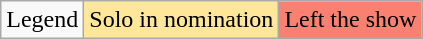<table class="wikitable">
<tr>
<td>Legend</td>
<td bgcolor=#FFE799>Solo in nomination</td>
<td bgcolor=#FA8072>Left the show</td>
</tr>
</table>
